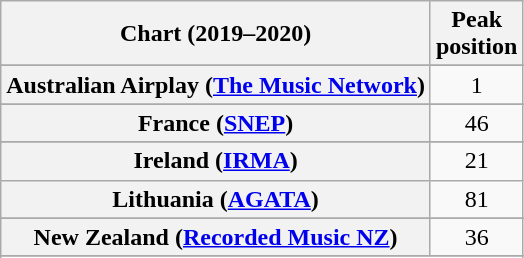<table class="wikitable sortable plainrowheaders" style="text-align:center;">
<tr>
<th scope="col">Chart (2019–2020)</th>
<th scope="col">Peak<br>position</th>
</tr>
<tr>
</tr>
<tr>
<th scope="row">Australian Airplay (<a href='#'>The Music Network</a>)</th>
<td>1</td>
</tr>
<tr>
</tr>
<tr>
</tr>
<tr>
</tr>
<tr>
<th scope="row">France (<a href='#'>SNEP</a>)</th>
<td>46</td>
</tr>
<tr>
</tr>
<tr>
<th scope="row">Ireland (<a href='#'>IRMA</a>)</th>
<td>21</td>
</tr>
<tr>
<th scope="row">Lithuania (<a href='#'>AGATA</a>)</th>
<td>81</td>
</tr>
<tr>
</tr>
<tr>
</tr>
<tr>
<th scope="row">New Zealand (<a href='#'>Recorded Music NZ</a>)</th>
<td>36</td>
</tr>
<tr>
</tr>
<tr>
</tr>
<tr>
</tr>
<tr>
</tr>
<tr>
</tr>
<tr>
</tr>
</table>
